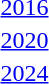<table>
<tr>
<td><a href='#'>2016</a></td>
<td></td>
<td></td>
<td></td>
</tr>
<tr>
<td><a href='#'>2020</a></td>
<td></td>
<td></td>
<td></td>
</tr>
<tr>
<td><a href='#'>2024</a></td>
<td></td>
<td></td>
<td></td>
</tr>
</table>
